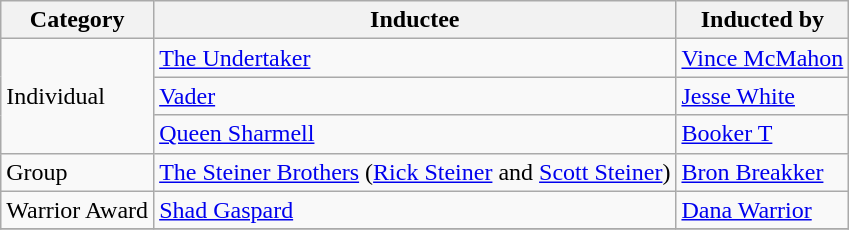<table class="wikitable">
<tr>
<th>Category</th>
<th>Inductee</th>
<th>Inducted by</th>
</tr>
<tr>
<td rowspan=3>Individual</td>
<td><a href='#'>The Undertaker</a></td>
<td><a href='#'>Vince McMahon</a></td>
</tr>
<tr>
<td><a href='#'>Vader</a></td>
<td><a href='#'>Jesse White</a></td>
</tr>
<tr>
<td><a href='#'>Queen Sharmell</a></td>
<td><a href='#'>Booker T</a></td>
</tr>
<tr>
<td>Group</td>
<td><a href='#'>The Steiner Brothers</a> (<a href='#'>Rick Steiner</a> and <a href='#'>Scott Steiner</a>)</td>
<td><a href='#'>Bron Breakker</a></td>
</tr>
<tr>
<td>Warrior Award</td>
<td><a href='#'>Shad Gaspard</a></td>
<td><a href='#'>Dana Warrior</a></td>
</tr>
<tr>
</tr>
</table>
